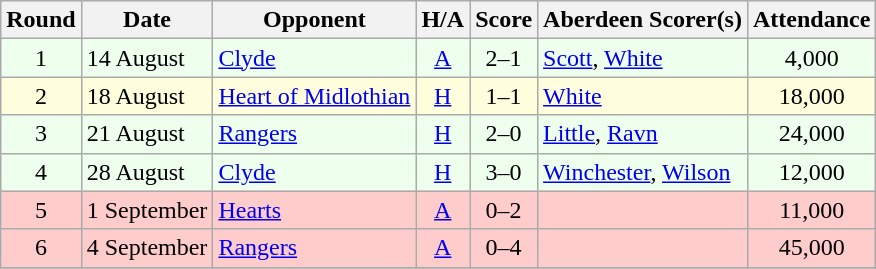<table class="wikitable" style="text-align:center">
<tr>
<th>Round</th>
<th>Date</th>
<th>Opponent</th>
<th>H/A</th>
<th>Score</th>
<th>Aberdeen Scorer(s)</th>
<th>Attendance</th>
</tr>
<tr bgcolor=#EEFFEE>
<td>1</td>
<td align=left>14 August</td>
<td align=left><a href='#'>Clyde</a></td>
<td><a href='#'>A</a></td>
<td>2–1</td>
<td align=left><a href='#'>Scott</a>, <a href='#'>White</a></td>
<td>4,000</td>
</tr>
<tr bgcolor=#FFFFDD>
<td>2</td>
<td align=left>18 August</td>
<td align=left><a href='#'>Heart of Midlothian</a></td>
<td><a href='#'>H</a></td>
<td>1–1</td>
<td align=left><a href='#'>White</a></td>
<td>18,000</td>
</tr>
<tr bgcolor=#EEFFEE>
<td>3</td>
<td align=left>21 August</td>
<td align=left><a href='#'>Rangers</a></td>
<td><a href='#'>H</a></td>
<td>2–0</td>
<td align=left><a href='#'>Little</a>, <a href='#'>Ravn</a></td>
<td>24,000</td>
</tr>
<tr bgcolor=#EEFFEE>
<td>4</td>
<td align=left>28 August</td>
<td align=left><a href='#'>Clyde</a></td>
<td><a href='#'>H</a></td>
<td>3–0</td>
<td align=left><a href='#'>Winchester</a>, <a href='#'>Wilson</a></td>
<td>12,000</td>
</tr>
<tr bgcolor=#FFCCCC>
<td>5</td>
<td align=left>1 September</td>
<td align=left><a href='#'>Hearts</a></td>
<td><a href='#'>A</a></td>
<td>0–2</td>
<td align=left></td>
<td>11,000</td>
</tr>
<tr bgcolor=#FFCCCC>
<td>6</td>
<td align=left>4 September</td>
<td align=left><a href='#'>Rangers</a></td>
<td><a href='#'>A</a></td>
<td>0–4</td>
<td align=left></td>
<td>45,000</td>
</tr>
<tr>
</tr>
</table>
